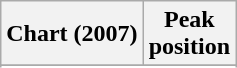<table class="wikitable sortable plainrowheaders">
<tr>
<th>Chart (2007)</th>
<th>Peak<br>position</th>
</tr>
<tr>
</tr>
<tr>
</tr>
<tr>
</tr>
<tr>
</tr>
<tr>
</tr>
<tr>
</tr>
</table>
